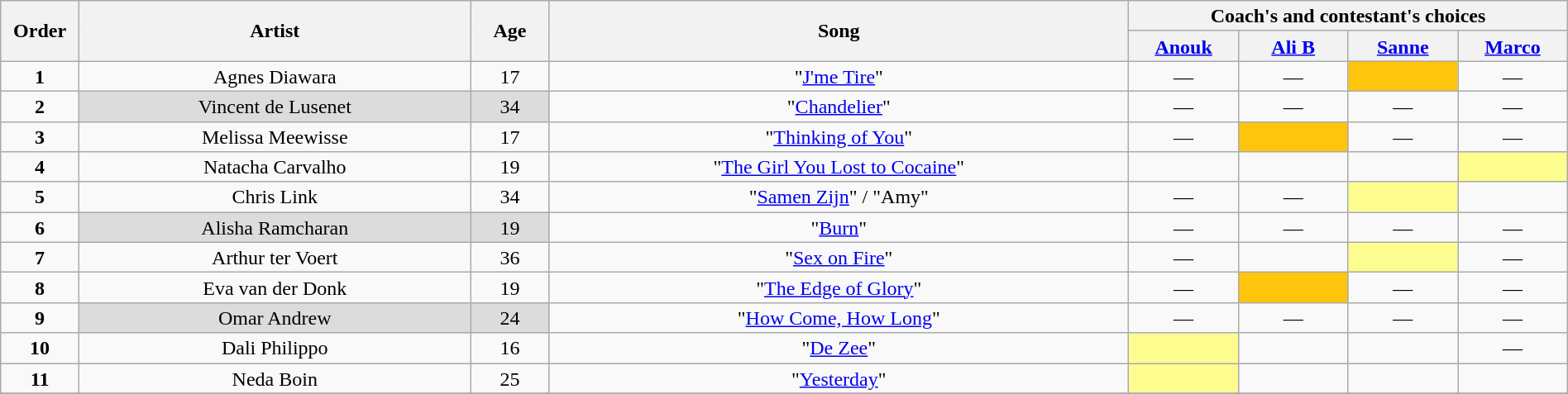<table class="wikitable" style="text-align:center; line-height:17px; width:100%;">
<tr>
<th scope="col" rowspan="2" style="width:05%;">Order</th>
<th scope="col" rowspan="2" style="width:25%;">Artist</th>
<th scope="col" rowspan="2" style="width:05%;">Age</th>
<th scope="col" rowspan="2" style="width:37%;">Song</th>
<th scope="col" colspan="4" style="width:28%;">Coach's and contestant's choices</th>
</tr>
<tr>
<th style="width:07%;"><a href='#'>Anouk</a></th>
<th style="width:07%;"><a href='#'>Ali B</a></th>
<th style="width:07%;"><a href='#'>Sanne</a></th>
<th style="width:07%;"><a href='#'>Marco</a></th>
</tr>
<tr>
<td><strong>1</strong></td>
<td>Agnes Diawara</td>
<td>17</td>
<td>"<a href='#'>J'me Tire</a>"</td>
<td>—</td>
<td>—</td>
<td style="background: #ffc40c;"><strong></strong></td>
<td>—</td>
</tr>
<tr>
<td><strong>2</strong></td>
<td style="background:#DCDCDC;">Vincent de Lusenet</td>
<td style="background:#DCDCDC;">34</td>
<td>"<a href='#'>Chandelier</a>"</td>
<td>—</td>
<td>—</td>
<td>—</td>
<td>—</td>
</tr>
<tr>
<td><strong>3</strong></td>
<td>Melissa Meewisse</td>
<td>17</td>
<td>"<a href='#'>Thinking of You</a>"</td>
<td>—</td>
<td style="background: #ffc40c;"><strong></strong></td>
<td>—</td>
<td>—</td>
</tr>
<tr>
<td><strong>4</strong></td>
<td>Natacha Carvalho</td>
<td>19</td>
<td>"<a href='#'>The Girl You Lost to Cocaine</a>"</td>
<td><strong></strong></td>
<td><strong></strong></td>
<td><strong></strong></td>
<td style="background:#fdfc8f;"><strong></strong></td>
</tr>
<tr>
<td><strong>5</strong></td>
<td>Chris Link</td>
<td>34</td>
<td>"<a href='#'>Samen Zijn</a>" / "Amy"</td>
<td>—</td>
<td>—</td>
<td style="background:#fdfc8f;"><strong></strong></td>
<td><strong></strong></td>
</tr>
<tr>
<td><strong>6</strong></td>
<td style="background:#DCDCDC;">Alisha Ramcharan</td>
<td style="background:#DCDCDC;">19</td>
<td>"<a href='#'>Burn</a>"</td>
<td>—</td>
<td>—</td>
<td>—</td>
<td>—</td>
</tr>
<tr>
<td><strong>7</strong></td>
<td>Arthur ter Voert</td>
<td>36</td>
<td>"<a href='#'>Sex on Fire</a>"</td>
<td>—</td>
<td><strong></strong></td>
<td style="background:#fdfc8f;"><strong></strong></td>
<td>—</td>
</tr>
<tr>
<td><strong>8</strong></td>
<td>Eva van der Donk</td>
<td>19</td>
<td>"<a href='#'>The Edge of Glory</a>"</td>
<td>—</td>
<td style="background: #ffc40c;"><strong></strong></td>
<td>—</td>
<td>—</td>
</tr>
<tr>
<td><strong>9</strong></td>
<td style="background:#DCDCDC;">Omar Andrew</td>
<td style="background:#DCDCDC;">24</td>
<td>"<a href='#'>How Come, How Long</a>"</td>
<td>—</td>
<td>—</td>
<td>—</td>
<td>—</td>
</tr>
<tr>
<td><strong>10</strong></td>
<td>Dali Philippo</td>
<td>16</td>
<td>"<a href='#'>De Zee</a>"</td>
<td style="background:#fdfc8f;"><strong></strong></td>
<td><strong></strong></td>
<td><strong></strong></td>
<td>—</td>
</tr>
<tr>
<td><strong>11</strong></td>
<td>Neda Boin</td>
<td>25</td>
<td>"<a href='#'>Yesterday</a>"</td>
<td style="background:#fdfc8f;"><strong></strong></td>
<td><strong></strong></td>
<td><strong></strong></td>
<td><strong></strong></td>
</tr>
<tr>
</tr>
</table>
